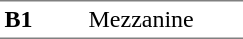<table border=0 cellspacing=0 cellpadding=3>
<tr>
<td style="border-bottom:solid 1px gray;border-top:solid 1px gray;" width=50 valign=top><strong>B1</strong></td>
<td style="border-top:solid 1px gray;border-bottom:solid 1px gray;" width=100 valign=top>Mezzanine</td>
</tr>
</table>
